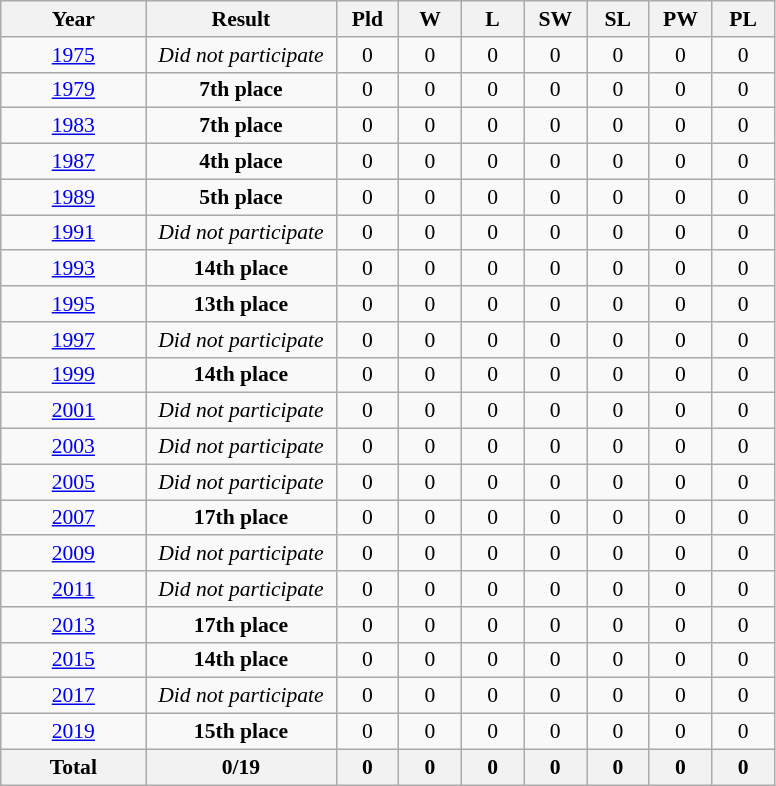<table class="wikitable" style="text-align: center;font-size:90%;">
<tr>
<th width=90>Year</th>
<th width=120>Result</th>
<th width=35>Pld</th>
<th width=35>W</th>
<th width=35>L</th>
<th width=35>SW</th>
<th width=35>SL</th>
<th width=35>PW</th>
<th width=35>PL</th>
</tr>
<tr>
<td> <a href='#'>1975</a></td>
<td><em>Did not participate</em></td>
<td>0</td>
<td>0</td>
<td>0</td>
<td>0</td>
<td>0</td>
<td>0</td>
<td>0</td>
</tr>
<tr>
<td> <a href='#'>1979</a></td>
<td><strong>7th place</strong></td>
<td>0</td>
<td>0</td>
<td>0</td>
<td>0</td>
<td>0</td>
<td>0</td>
<td>0</td>
</tr>
<tr>
<td> <a href='#'>1983</a></td>
<td><strong>7th place</strong></td>
<td>0</td>
<td>0</td>
<td>0</td>
<td>0</td>
<td>0</td>
<td>0</td>
<td>0</td>
</tr>
<tr>
<td> <a href='#'>1987</a></td>
<td><strong>4th place</strong></td>
<td>0</td>
<td>0</td>
<td>0</td>
<td>0</td>
<td>0</td>
<td>0</td>
<td>0</td>
</tr>
<tr>
<td> <a href='#'>1989</a></td>
<td><strong>5th place</strong></td>
<td>0</td>
<td>0</td>
<td>0</td>
<td>0</td>
<td>0</td>
<td>0</td>
<td>0</td>
</tr>
<tr>
<td> <a href='#'>1991</a></td>
<td><em>Did not participate</em></td>
<td>0</td>
<td>0</td>
<td>0</td>
<td>0</td>
<td>0</td>
<td>0</td>
<td>0</td>
</tr>
<tr>
<td> <a href='#'>1993</a></td>
<td><strong>14th place</strong></td>
<td>0</td>
<td>0</td>
<td>0</td>
<td>0</td>
<td>0</td>
<td>0</td>
<td>0</td>
</tr>
<tr>
<td> <a href='#'>1995</a></td>
<td><strong>13th place</strong></td>
<td>0</td>
<td>0</td>
<td>0</td>
<td>0</td>
<td>0</td>
<td>0</td>
<td>0</td>
</tr>
<tr>
<td> <a href='#'>1997</a></td>
<td><em>Did not participate</em></td>
<td>0</td>
<td>0</td>
<td>0</td>
<td>0</td>
<td>0</td>
<td>0</td>
<td>0</td>
</tr>
<tr>
<td> <a href='#'>1999</a></td>
<td><strong>14th place</strong></td>
<td>0</td>
<td>0</td>
<td>0</td>
<td>0</td>
<td>0</td>
<td>0</td>
<td>0</td>
</tr>
<tr>
<td> <a href='#'>2001</a></td>
<td><em>Did not participate</em></td>
<td>0</td>
<td>0</td>
<td>0</td>
<td>0</td>
<td>0</td>
<td>0</td>
<td>0</td>
</tr>
<tr>
<td> <a href='#'>2003</a></td>
<td><em>Did not participate</em></td>
<td>0</td>
<td>0</td>
<td>0</td>
<td>0</td>
<td>0</td>
<td>0</td>
<td>0</td>
</tr>
<tr>
<td> <a href='#'>2005</a></td>
<td><em>Did not participate</em></td>
<td>0</td>
<td>0</td>
<td>0</td>
<td>0</td>
<td>0</td>
<td>0</td>
<td>0</td>
</tr>
<tr>
<td> <a href='#'>2007</a></td>
<td><strong>17th place</strong></td>
<td>0</td>
<td>0</td>
<td>0</td>
<td>0</td>
<td>0</td>
<td>0</td>
<td>0</td>
</tr>
<tr>
<td> <a href='#'>2009</a></td>
<td><em>Did not participate</em></td>
<td>0</td>
<td>0</td>
<td>0</td>
<td>0</td>
<td>0</td>
<td>0</td>
<td>0</td>
</tr>
<tr>
<td> <a href='#'>2011</a></td>
<td><em>Did not participate</em></td>
<td>0</td>
<td>0</td>
<td>0</td>
<td>0</td>
<td>0</td>
<td>0</td>
<td>0</td>
</tr>
<tr>
<td> <a href='#'>2013</a></td>
<td><strong>17th place</strong></td>
<td>0</td>
<td>0</td>
<td>0</td>
<td>0</td>
<td>0</td>
<td>0</td>
<td>0</td>
</tr>
<tr>
<td> <a href='#'>2015</a></td>
<td><strong>14th place</strong></td>
<td>0</td>
<td>0</td>
<td>0</td>
<td>0</td>
<td>0</td>
<td>0</td>
<td>0</td>
</tr>
<tr>
<td> <a href='#'>2017</a></td>
<td><em>Did not participate</em></td>
<td>0</td>
<td>0</td>
<td>0</td>
<td>0</td>
<td>0</td>
<td>0</td>
<td>0</td>
</tr>
<tr>
<td> <a href='#'>2019</a></td>
<td><strong>15th place</strong></td>
<td>0</td>
<td>0</td>
<td>0</td>
<td>0</td>
<td>0</td>
<td>0</td>
<td>0</td>
</tr>
<tr>
<th>Total</th>
<th>0/19</th>
<th>0</th>
<th>0</th>
<th>0</th>
<th>0</th>
<th>0</th>
<th>0</th>
<th>0</th>
</tr>
</table>
